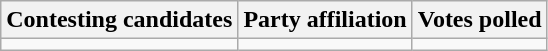<table class="wikitable sortable">
<tr>
<th>Contesting candidates</th>
<th>Party affiliation</th>
<th>Votes polled</th>
</tr>
<tr>
<td></td>
<td></td>
<td></td>
</tr>
</table>
